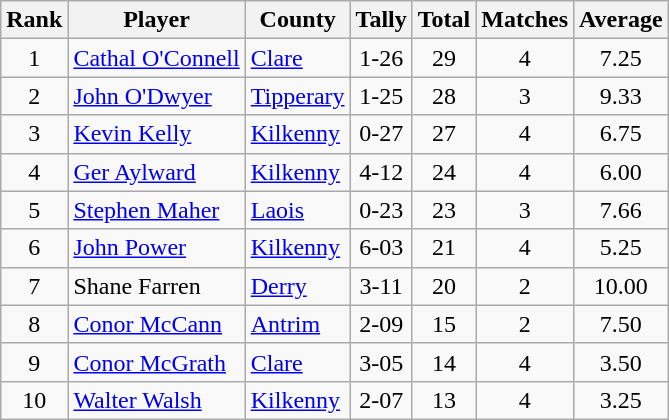<table class="wikitable">
<tr>
<th>Rank</th>
<th>Player</th>
<th>County</th>
<th>Tally</th>
<th>Total</th>
<th>Matches</th>
<th>Average</th>
</tr>
<tr>
<td rowspan=1 align=center>1</td>
<td><a href='#'>Cathal O'Connell</a></td>
<td><a href='#'>Clare</a></td>
<td align=center>1-26</td>
<td align=center>29</td>
<td align=center>4</td>
<td align=center>7.25</td>
</tr>
<tr>
<td rowspan=1 align=center>2</td>
<td><a href='#'>John O'Dwyer</a></td>
<td><a href='#'>Tipperary</a></td>
<td align=center>1-25</td>
<td align=center>28</td>
<td align=center>3</td>
<td align=center>9.33</td>
</tr>
<tr>
<td rowspan=1 align=center>3</td>
<td><a href='#'>Kevin Kelly</a></td>
<td><a href='#'>Kilkenny</a></td>
<td align=center>0-27</td>
<td align=center>27</td>
<td align=center>4</td>
<td align=center>6.75</td>
</tr>
<tr>
<td rowspan=1 align=center>4</td>
<td><a href='#'>Ger Aylward</a></td>
<td><a href='#'>Kilkenny</a></td>
<td align=center>4-12</td>
<td align=center>24</td>
<td align=center>4</td>
<td align=center>6.00</td>
</tr>
<tr>
<td rowspan=1 align=center>5</td>
<td><a href='#'>Stephen Maher</a></td>
<td><a href='#'>Laois</a></td>
<td align=center>0-23</td>
<td align=center>23</td>
<td align=center>3</td>
<td align=center>7.66</td>
</tr>
<tr>
<td rowspan=1 align=center>6</td>
<td><a href='#'>John Power</a></td>
<td><a href='#'>Kilkenny</a></td>
<td align=center>6-03</td>
<td align=center>21</td>
<td align=center>4</td>
<td align=center>5.25</td>
</tr>
<tr>
<td rowspan=1 align=center>7</td>
<td>Shane Farren</td>
<td><a href='#'>Derry</a></td>
<td align=center>3-11</td>
<td align=center>20</td>
<td align=center>2</td>
<td align=center>10.00</td>
</tr>
<tr>
<td rowspan=1 align=center>8</td>
<td><a href='#'>Conor McCann</a></td>
<td><a href='#'>Antrim</a></td>
<td align=center>2-09</td>
<td align=center>15</td>
<td align=center>2</td>
<td align=center>7.50</td>
</tr>
<tr>
<td rowspan=1 align=center>9</td>
<td><a href='#'>Conor McGrath</a></td>
<td><a href='#'>Clare</a></td>
<td align=center>3-05</td>
<td align=center>14</td>
<td align=center>4</td>
<td align=center>3.50</td>
</tr>
<tr>
<td rowspan=1 align=center>10</td>
<td><a href='#'>Walter Walsh</a></td>
<td><a href='#'>Kilkenny</a></td>
<td align=center>2-07</td>
<td align=center>13</td>
<td align=center>4</td>
<td align=center>3.25</td>
</tr>
</table>
